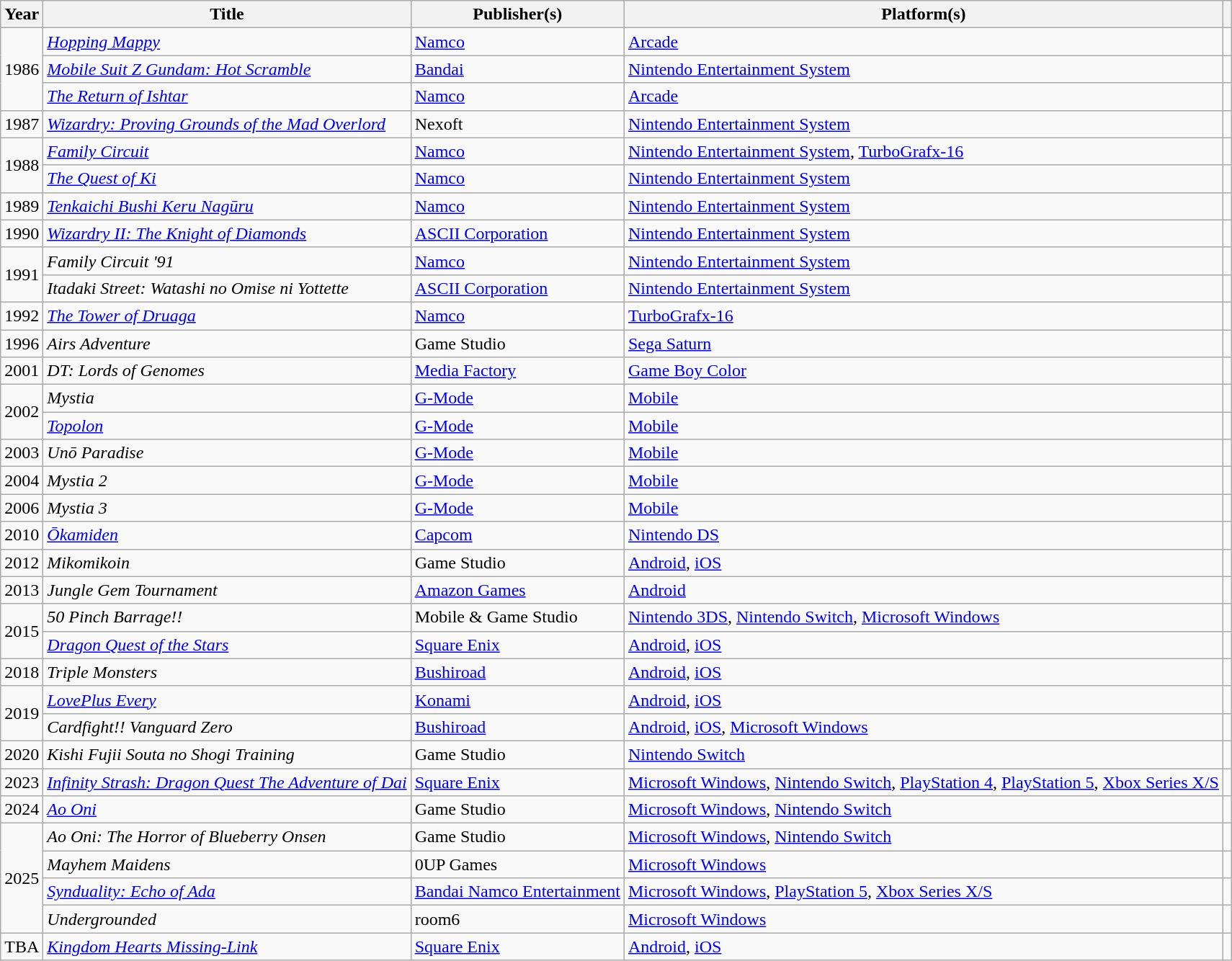<table class="wikitable sortable">
<tr>
<th>Year</th>
<th>Title</th>
<th>Publisher(s)</th>
<th>Platform(s)</th>
<th class="unsortable"></th>
</tr>
<tr>
<td rowspan="3">1986</td>
<td><a href='#'><em>Hopping Mappy</em></a></td>
<td><a href='#'>Namco</a></td>
<td><a href='#'>Arcade</a></td>
<td></td>
</tr>
<tr>
<td><a href='#'><em>Mobile Suit Z Gundam: Hot Scramble</em></a></td>
<td><a href='#'>Bandai</a></td>
<td><a href='#'>Nintendo Entertainment System</a></td>
<td></td>
</tr>
<tr>
<td><em><a href='#'>The Return of Ishtar</a></em></td>
<td><a href='#'>Namco</a></td>
<td><a href='#'>Arcade</a></td>
<td></td>
</tr>
<tr>
<td>1987</td>
<td><a href='#'><em>Wizardry: Proving Grounds of the Mad Overlord</em></a></td>
<td>Nexoft</td>
<td><a href='#'>Nintendo Entertainment System</a></td>
<td></td>
</tr>
<tr>
<td rowspan="2">1988</td>
<td><a href='#'><em>Family Circuit</em></a></td>
<td><a href='#'>Namco</a></td>
<td><a href='#'>Nintendo Entertainment System</a>, <a href='#'>TurboGrafx-16</a></td>
<td></td>
</tr>
<tr>
<td><a href='#'><em>The Quest of Ki</em></a></td>
<td><a href='#'>Namco</a></td>
<td><a href='#'>Nintendo Entertainment System</a></td>
<td></td>
</tr>
<tr>
<td>1989</td>
<td><a href='#'><em>Tenkaichi Bushi Keru Nagūru</em></a></td>
<td><a href='#'>Namco</a></td>
<td><a href='#'>Nintendo Entertainment System</a></td>
<td></td>
</tr>
<tr>
<td>1990</td>
<td><a href='#'><em>Wizardry II: The Knight of Diamonds</em></a></td>
<td><a href='#'>ASCII Corporation</a></td>
<td><a href='#'>Nintendo Entertainment System</a></td>
<td></td>
</tr>
<tr>
<td rowspan="2">1991</td>
<td><em>Family Circuit '91</em></td>
<td><a href='#'>Namco</a></td>
<td><a href='#'>Nintendo Entertainment System</a></td>
<td></td>
</tr>
<tr>
<td><em>Itadaki Street: Watashi no Omise ni Yottette</em></td>
<td><a href='#'>ASCII Corporation</a></td>
<td><a href='#'>Nintendo Entertainment System</a></td>
<td></td>
</tr>
<tr>
<td>1992</td>
<td><a href='#'><em>The Tower of Druaga</em></a></td>
<td><a href='#'>Namco</a></td>
<td><a href='#'>TurboGrafx-16</a></td>
<td></td>
</tr>
<tr>
<td>1996</td>
<td><em>Airs Adventure</em></td>
<td>Game Studio</td>
<td><a href='#'>Sega Saturn</a></td>
<td></td>
</tr>
<tr>
<td>2001</td>
<td><em>DT: Lords of Genomes</em></td>
<td><a href='#'>Media Factory</a></td>
<td><a href='#'>Game Boy Color</a></td>
<td></td>
</tr>
<tr>
<td rowspan="2">2002</td>
<td><em>Mystia</em></td>
<td><a href='#'>G-Mode</a></td>
<td><a href='#'>Mobile</a></td>
<td></td>
</tr>
<tr>
<td><em><a href='#'>Topolon</a></em></td>
<td><a href='#'>G-Mode</a></td>
<td><a href='#'>Mobile</a></td>
<td></td>
</tr>
<tr>
<td>2003</td>
<td><em>Unō Paradise</em></td>
<td><a href='#'>G-Mode</a></td>
<td><a href='#'>Mobile</a></td>
<td></td>
</tr>
<tr>
<td>2004</td>
<td><em>Mystia 2</em></td>
<td><a href='#'>G-Mode</a></td>
<td><a href='#'>Mobile</a></td>
<td></td>
</tr>
<tr>
<td>2006</td>
<td><em>Mystia 3</em></td>
<td><a href='#'>G-Mode</a></td>
<td><a href='#'>Mobile</a></td>
<td></td>
</tr>
<tr>
<td>2010</td>
<td><em><a href='#'>Ōkamiden</a></em></td>
<td><a href='#'>Capcom</a></td>
<td><a href='#'>Nintendo DS</a></td>
<td></td>
</tr>
<tr>
<td>2012</td>
<td><em>Mikomikoin</em></td>
<td>Game Studio</td>
<td><a href='#'>Android</a>, <a href='#'>iOS</a></td>
<td></td>
</tr>
<tr>
<td>2013</td>
<td><em>Jungle Gem Tournament</em></td>
<td><a href='#'>Amazon Games</a></td>
<td><a href='#'>Android</a></td>
<td></td>
</tr>
<tr>
<td rowspan="2">2015</td>
<td><em>50 Pinch Barrage!!</em></td>
<td>Mobile & Game Studio</td>
<td><a href='#'>Nintendo 3DS</a>, <a href='#'>Nintendo Switch</a>, <a href='#'>Microsoft Windows</a></td>
<td></td>
</tr>
<tr>
<td><a href='#'><em>Dragon Quest of the Stars</em></a></td>
<td><a href='#'>Square Enix</a></td>
<td><a href='#'>Android</a>, <a href='#'>iOS</a></td>
<td></td>
</tr>
<tr>
<td>2018</td>
<td><em>Triple Monsters</em></td>
<td><a href='#'>Bushiroad</a></td>
<td><a href='#'>Android</a>, <a href='#'>iOS</a></td>
<td></td>
</tr>
<tr>
<td rowspan="2">2019</td>
<td><a href='#'><em>LovePlus Every</em></a></td>
<td><a href='#'>Konami</a></td>
<td><a href='#'>Android</a>, <a href='#'>iOS</a></td>
<td></td>
</tr>
<tr>
<td><em>Cardfight!! Vanguard Zero</em></td>
<td><a href='#'>Bushiroad</a></td>
<td><a href='#'>Android</a>, <a href='#'>iOS</a>, <a href='#'>Microsoft Windows</a></td>
<td></td>
</tr>
<tr>
<td>2020</td>
<td><em>Kishi Fujii Souta no Shogi Training</em></td>
<td>Game Studio</td>
<td><a href='#'>Nintendo Switch</a></td>
<td></td>
</tr>
<tr>
<td>2023</td>
<td><a href='#'><em>Infinity Strash: Dragon Quest The Adventure of Dai</em></a></td>
<td><a href='#'>Square Enix</a></td>
<td><a href='#'>Microsoft Windows</a>, <a href='#'>Nintendo Switch</a>, <a href='#'>PlayStation 4</a>, <a href='#'>PlayStation 5</a>, <a href='#'>Xbox Series X/S</a></td>
<td></td>
</tr>
<tr>
<td>2024</td>
<td><a href='#'><em>Ao Oni</em></a></td>
<td>Game Studio</td>
<td><a href='#'>Microsoft Windows</a>, <a href='#'>Nintendo Switch</a></td>
<td></td>
</tr>
<tr>
<td rowspan="4">2025</td>
<td><em>Ao Oni: The Horror of Blueberry Onsen</em></td>
<td>Game Studio</td>
<td><a href='#'>Microsoft Windows</a>, <a href='#'>Nintendo Switch</a></td>
<td></td>
</tr>
<tr>
<td><em>Mayhem Maidens</em></td>
<td>0UP Games</td>
<td><a href='#'>Microsoft Windows</a></td>
<td></td>
</tr>
<tr>
<td><em><a href='#'>Synduality: Echo of Ada</a></em></td>
<td><a href='#'>Bandai Namco Entertainment</a></td>
<td><a href='#'>Microsoft Windows</a>, <a href='#'>PlayStation 5</a>, <a href='#'>Xbox Series X/S</a></td>
<td></td>
</tr>
<tr>
<td><em>Undergrounded</em></td>
<td>room6</td>
<td><a href='#'>Microsoft Windows</a></td>
<td></td>
</tr>
<tr>
<td>TBA</td>
<td><em><a href='#'>Kingdom Hearts Missing-Link</a></em></td>
<td><a href='#'>Square Enix</a></td>
<td><a href='#'>Android</a>, <a href='#'>iOS</a></td>
<td></td>
</tr>
</table>
